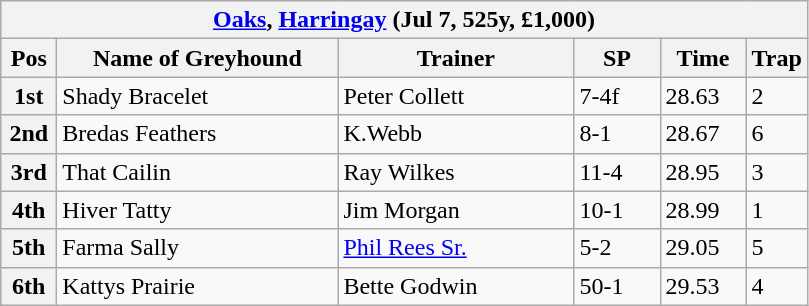<table class="wikitable">
<tr>
<th colspan="6"><a href='#'>Oaks</a>, <a href='#'>Harringay</a> (Jul 7, 525y, £1,000)</th>
</tr>
<tr>
<th width=30>Pos</th>
<th width=180>Name of Greyhound</th>
<th width=150>Trainer</th>
<th width=50>SP</th>
<th width=50>Time</th>
<th width=30>Trap</th>
</tr>
<tr>
<th>1st</th>
<td>Shady Bracelet</td>
<td>Peter Collett</td>
<td>7-4f</td>
<td>28.63</td>
<td>2</td>
</tr>
<tr>
<th>2nd</th>
<td>Bredas Feathers</td>
<td>K.Webb</td>
<td>8-1</td>
<td>28.67</td>
<td>6</td>
</tr>
<tr>
<th>3rd</th>
<td>That Cailin</td>
<td>Ray Wilkes</td>
<td>11-4</td>
<td>28.95</td>
<td>3</td>
</tr>
<tr>
<th>4th</th>
<td>Hiver Tatty</td>
<td>Jim Morgan</td>
<td>10-1</td>
<td>28.99</td>
<td>1</td>
</tr>
<tr>
<th>5th</th>
<td>Farma Sally</td>
<td><a href='#'>Phil Rees Sr.</a></td>
<td>5-2</td>
<td>29.05</td>
<td>5</td>
</tr>
<tr>
<th>6th</th>
<td>Kattys Prairie</td>
<td>Bette Godwin</td>
<td>50-1</td>
<td>29.53</td>
<td>4</td>
</tr>
</table>
